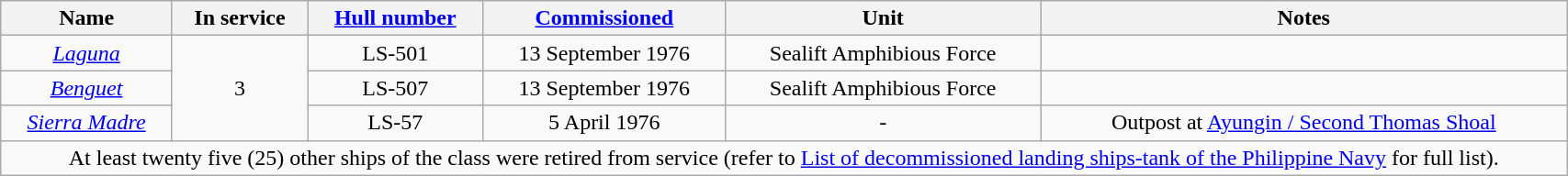<table class="wikitable"  style="width:90%; text-align:center;">
<tr style="background:lavender;">
<th>Name</th>
<th><strong>In service</strong></th>
<th><a href='#'>Hull number</a></th>
<th><a href='#'>Commissioned</a></th>
<th>Unit</th>
<th>Notes</th>
</tr>
<tr>
<td valign="top"><a href='#'><em>Laguna</em></a></td>
<td rowspan="3">3</td>
<td>LS-501</td>
<td>13 September 1976</td>
<td>Sealift Amphibious Force</td>
<td></td>
</tr>
<tr>
<td valign="top"><a href='#'><em>Benguet</em></a></td>
<td>LS-507</td>
<td>13 September 1976</td>
<td>Sealift Amphibious Force</td>
<td></td>
</tr>
<tr>
<td valign="top"><a href='#'><em>Sierra Madre</em></a></td>
<td>LS-57</td>
<td>5 April 1976</td>
<td>-</td>
<td>Outpost at <a href='#'>Ayungin / Second Thomas Shoal</a></td>
</tr>
<tr>
<td colspan="6" style="text-align: center;">At least twenty five (25) other ships of the class were retired from service (refer to <a href='#'>List of decommissioned landing ships-tank of the Philippine Navy</a> for full list).</td>
</tr>
</table>
